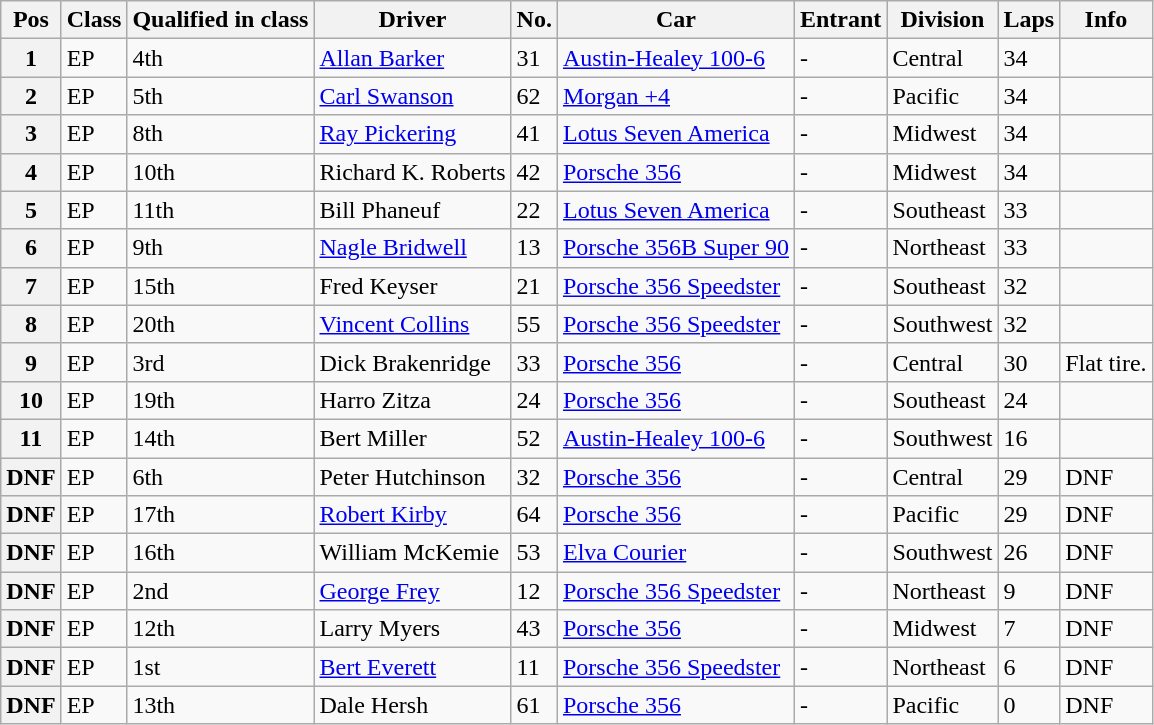<table class="wikitable">
<tr>
<th>Pos</th>
<th>Class</th>
<th>Qualified in class</th>
<th>Driver</th>
<th>No.</th>
<th>Car</th>
<th>Entrant</th>
<th>Division</th>
<th>Laps</th>
<th>Info</th>
</tr>
<tr>
<th>1</th>
<td>EP</td>
<td>4th</td>
<td> <a href='#'>Allan Barker</a></td>
<td>31</td>
<td><a href='#'>Austin-Healey 100-6</a></td>
<td>-</td>
<td>Central</td>
<td>34</td>
<td></td>
</tr>
<tr>
<th>2</th>
<td>EP</td>
<td>5th</td>
<td> <a href='#'>Carl Swanson</a></td>
<td>62</td>
<td><a href='#'>Morgan +4</a></td>
<td>-</td>
<td>Pacific</td>
<td>34</td>
<td></td>
</tr>
<tr>
<th>3</th>
<td>EP</td>
<td>8th</td>
<td> <a href='#'>Ray Pickering</a></td>
<td>41</td>
<td><a href='#'>Lotus Seven America</a></td>
<td>-</td>
<td>Midwest</td>
<td>34</td>
<td></td>
</tr>
<tr>
<th>4</th>
<td>EP</td>
<td>10th</td>
<td> Richard K. Roberts</td>
<td>42</td>
<td><a href='#'>Porsche 356</a></td>
<td>-</td>
<td>Midwest</td>
<td>34</td>
<td></td>
</tr>
<tr>
<th>5</th>
<td>EP</td>
<td>11th</td>
<td> Bill Phaneuf</td>
<td>22</td>
<td><a href='#'>Lotus Seven America</a></td>
<td>-</td>
<td>Southeast</td>
<td>33</td>
<td></td>
</tr>
<tr>
<th>6</th>
<td>EP</td>
<td>9th</td>
<td> <a href='#'>Nagle Bridwell</a></td>
<td>13</td>
<td><a href='#'>Porsche 356B Super 90</a></td>
<td>-</td>
<td>Northeast</td>
<td>33</td>
<td></td>
</tr>
<tr>
<th>7</th>
<td>EP</td>
<td>15th</td>
<td> Fred Keyser</td>
<td>21</td>
<td><a href='#'>Porsche 356 Speedster</a></td>
<td>-</td>
<td>Southeast</td>
<td>32</td>
<td></td>
</tr>
<tr>
<th>8</th>
<td>EP</td>
<td>20th</td>
<td> <a href='#'>Vincent Collins</a></td>
<td>55</td>
<td><a href='#'>Porsche 356 Speedster</a></td>
<td>-</td>
<td>Southwest</td>
<td>32</td>
<td></td>
</tr>
<tr>
<th>9</th>
<td>EP</td>
<td>3rd</td>
<td> Dick Brakenridge</td>
<td>33</td>
<td><a href='#'>Porsche 356</a></td>
<td>-</td>
<td>Central</td>
<td>30</td>
<td>Flat tire.</td>
</tr>
<tr>
<th>10</th>
<td>EP</td>
<td>19th</td>
<td> Harro Zitza</td>
<td>24</td>
<td><a href='#'>Porsche 356</a></td>
<td>-</td>
<td>Southeast</td>
<td>24</td>
<td></td>
</tr>
<tr>
<th>11</th>
<td>EP</td>
<td>14th</td>
<td> Bert Miller</td>
<td>52</td>
<td><a href='#'>Austin-Healey 100-6</a></td>
<td>-</td>
<td>Southwest</td>
<td>16</td>
<td></td>
</tr>
<tr>
<th>DNF</th>
<td>EP</td>
<td>6th</td>
<td> Peter Hutchinson</td>
<td>32</td>
<td><a href='#'>Porsche 356</a></td>
<td>-</td>
<td>Central</td>
<td>29</td>
<td>DNF</td>
</tr>
<tr>
<th>DNF</th>
<td>EP</td>
<td>17th</td>
<td> <a href='#'>Robert Kirby</a></td>
<td>64</td>
<td><a href='#'>Porsche 356</a></td>
<td>-</td>
<td>Pacific</td>
<td>29</td>
<td>DNF</td>
</tr>
<tr>
<th>DNF</th>
<td>EP</td>
<td>16th</td>
<td> William McKemie</td>
<td>53</td>
<td><a href='#'>Elva Courier</a></td>
<td>-</td>
<td>Southwest</td>
<td>26</td>
<td>DNF</td>
</tr>
<tr>
<th>DNF</th>
<td>EP</td>
<td>2nd</td>
<td> <a href='#'>George Frey</a></td>
<td>12</td>
<td><a href='#'>Porsche 356 Speedster</a></td>
<td>-</td>
<td>Northeast</td>
<td>9</td>
<td>DNF</td>
</tr>
<tr>
<th>DNF</th>
<td>EP</td>
<td>12th</td>
<td> Larry Myers</td>
<td>43</td>
<td><a href='#'>Porsche 356</a></td>
<td>-</td>
<td>Midwest</td>
<td>7</td>
<td>DNF</td>
</tr>
<tr>
<th>DNF</th>
<td>EP</td>
<td>1st</td>
<td> <a href='#'>Bert Everett</a></td>
<td>11</td>
<td><a href='#'>Porsche 356 Speedster</a></td>
<td>-</td>
<td>Northeast</td>
<td>6</td>
<td>DNF</td>
</tr>
<tr>
<th>DNF</th>
<td>EP</td>
<td>13th</td>
<td> Dale Hersh</td>
<td>61</td>
<td><a href='#'>Porsche 356</a></td>
<td>-</td>
<td>Pacific</td>
<td>0</td>
<td>DNF</td>
</tr>
</table>
